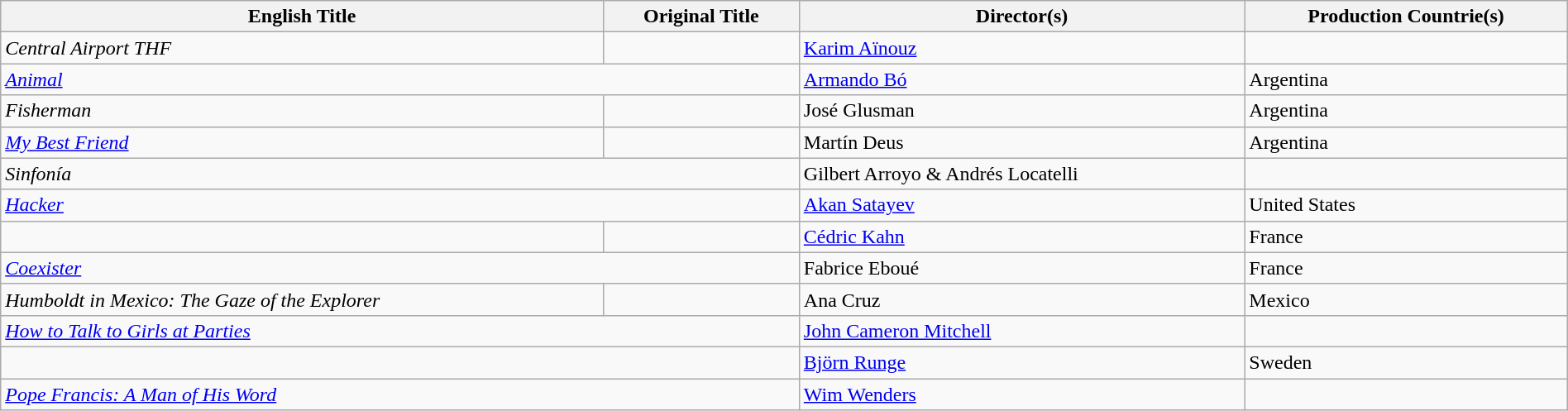<table class="sortable wikitable" style="width:100%; margin-bottom:4px" cellpadding="5">
<tr>
<th scope="col">English Title</th>
<th scope="col">Original Title</th>
<th scope="col">Director(s)</th>
<th scope="col">Production Countrie(s)</th>
</tr>
<tr>
<td><em>Central Airport THF</em></td>
<td></td>
<td><a href='#'>Karim Aïnouz</a></td>
<td></td>
</tr>
<tr>
<td colspan = "2"><a href='#'><em>Animal</em></a></td>
<td><a href='#'>Armando Bó</a></td>
<td>Argentina</td>
</tr>
<tr>
<td><em>Fisherman</em></td>
<td></td>
<td>José Glusman</td>
<td>Argentina</td>
</tr>
<tr>
<td><em><a href='#'>My Best Friend</a></em></td>
<td></td>
<td>Martín Deus</td>
<td>Argentina</td>
</tr>
<tr>
<td colspan = "2"><em>Sinfonía</em></td>
<td>Gilbert Arroyo & Andrés Locatelli</td>
<td></td>
</tr>
<tr>
<td colspan = "2"><em><a href='#'>Hacker</a></em></td>
<td><a href='#'>Akan Satayev</a></td>
<td>United States</td>
</tr>
<tr>
<td></td>
<td></td>
<td><a href='#'>Cédric Kahn</a></td>
<td>France</td>
</tr>
<tr>
<td colspan = "2"><em><a href='#'>Coexister</a></em></td>
<td>Fabrice Eboué</td>
<td>France</td>
</tr>
<tr>
<td><em>Humboldt in Mexico: The Gaze of the Explorer</em></td>
<td></td>
<td>Ana Cruz</td>
<td>Mexico</td>
</tr>
<tr>
<td colspan = "2"><a href='#'><em>How to Talk to Girls at Parties</em></a></td>
<td><a href='#'>John Cameron Mitchell</a></td>
<td></td>
</tr>
<tr>
<td colspan = "2"></td>
<td><a href='#'>Björn Runge</a></td>
<td>Sweden</td>
</tr>
<tr>
<td colspan = "2"><em><a href='#'>Pope Francis: A Man of His Word</a></em></td>
<td><a href='#'>Wim Wenders</a></td>
<td></td>
</tr>
</table>
